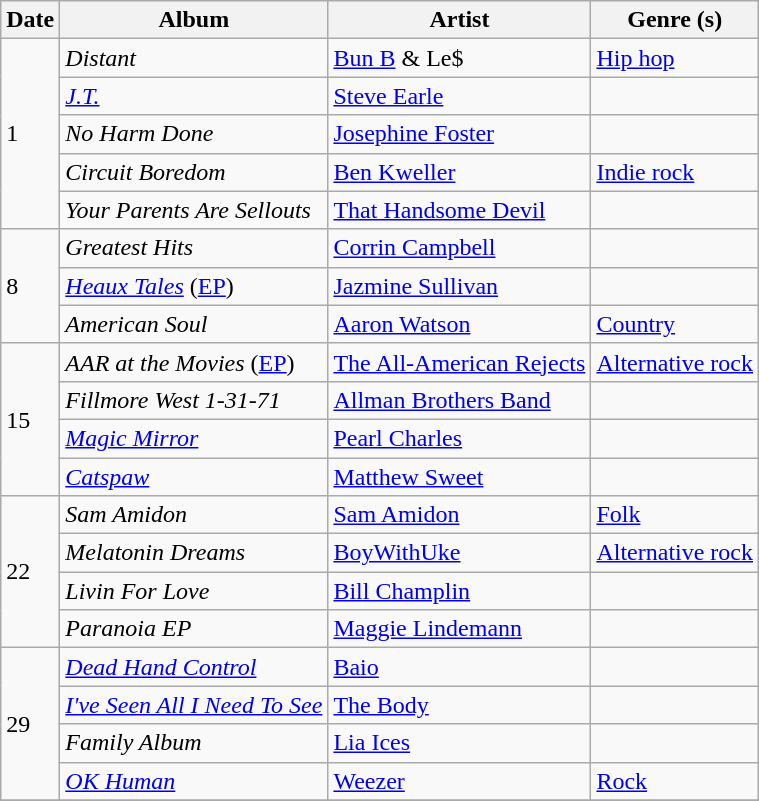<table class="wikitable">
<tr>
<th>Date</th>
<th>Album</th>
<th>Artist</th>
<th>Genre (s)</th>
</tr>
<tr>
<td rowspan="5">1</td>
<td><em>Distant</em></td>
<td><a href='#'>Bun B</a> & Le$</td>
<td><a href='#'>Hip hop</a></td>
</tr>
<tr>
<td><em><a href='#'>J.T.</a></em></td>
<td><a href='#'>Steve Earle</a></td>
<td></td>
</tr>
<tr>
<td><em>No Harm Done</em></td>
<td><a href='#'>Josephine Foster</a></td>
<td></td>
</tr>
<tr>
<td><em>Circuit Boredom</em></td>
<td><a href='#'>Ben Kweller</a></td>
<td><a href='#'>Indie rock</a></td>
</tr>
<tr>
<td><em>Your Parents Are Sellouts</em></td>
<td><a href='#'>That Handsome Devil</a></td>
<td></td>
</tr>
<tr>
<td rowspan="3">8</td>
<td><em>Greatest Hits</em></td>
<td><a href='#'>Corrin Campbell</a></td>
<td></td>
</tr>
<tr>
<td><em><a href='#'>Heaux Tales</a></em> (<a href='#'>EP</a>)</td>
<td><a href='#'>Jazmine Sullivan</a></td>
<td></td>
</tr>
<tr>
<td><em>American Soul</em></td>
<td><a href='#'>Aaron Watson</a></td>
<td><a href='#'>Country</a></td>
</tr>
<tr>
<td rowspan="4">15</td>
<td><em>AAR at the Movies</em> (<a href='#'>EP</a>)</td>
<td><a href='#'>The All-American Rejects</a></td>
<td><a href='#'>Alternative rock</a></td>
</tr>
<tr>
<td><em>Fillmore West 1-31-71</em></td>
<td><a href='#'>Allman Brothers Band</a></td>
<td></td>
</tr>
<tr>
<td><em><a href='#'>Magic Mirror</a></em></td>
<td><a href='#'>Pearl Charles</a></td>
<td></td>
</tr>
<tr>
<td><em><a href='#'>Catspaw</a></em></td>
<td><a href='#'>Matthew Sweet</a></td>
<td></td>
</tr>
<tr>
<td rowspan="4">22</td>
<td><em>Sam Amidon</em></td>
<td><a href='#'>Sam Amidon</a></td>
<td><a href='#'>Folk</a></td>
</tr>
<tr>
<td><em>Melatonin Dreams</em></td>
<td><a href='#'>BoyWithUke</a></td>
<td><a href='#'>Alternative rock</a></td>
</tr>
<tr>
<td><em>Livin For Love</em></td>
<td><a href='#'>Bill Champlin</a></td>
<td></td>
</tr>
<tr>
<td><em>Paranoia EP</em></td>
<td><a href='#'>Maggie Lindemann</a></td>
<td></td>
</tr>
<tr>
<td rowspan="4">29</td>
<td><em><a href='#'>Dead Hand Control</a></em></td>
<td><a href='#'>Baio</a></td>
<td></td>
</tr>
<tr>
<td><em><a href='#'>I've Seen All I Need To See</a></em></td>
<td><a href='#'>The Body</a></td>
<td></td>
</tr>
<tr>
<td><em>Family Album</em></td>
<td><a href='#'>Lia Ices</a></td>
<td></td>
</tr>
<tr>
<td><em><a href='#'>OK Human</a></em></td>
<td><a href='#'>Weezer</a></td>
<td><a href='#'>Rock</a></td>
</tr>
<tr>
</tr>
</table>
